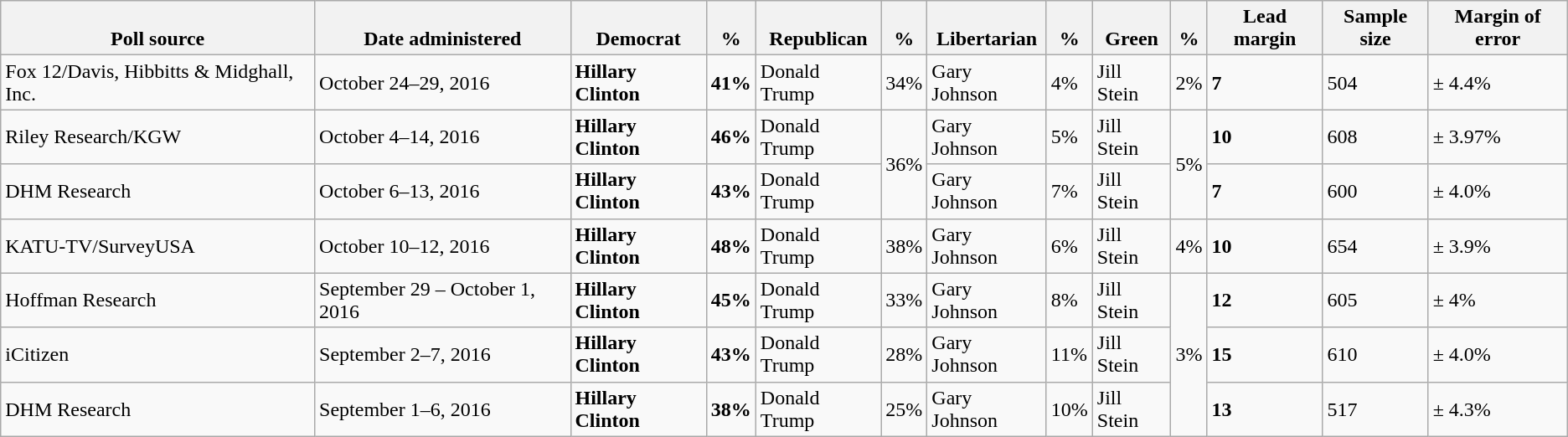<table class="wikitable">
<tr valign=bottom>
<th>Poll source</th>
<th>Date administered</th>
<th>Democrat</th>
<th>%</th>
<th>Republican</th>
<th>%</th>
<th>Libertarian</th>
<th>%</th>
<th>Green</th>
<th>%</th>
<th>Lead margin</th>
<th>Sample size</th>
<th>Margin of error</th>
</tr>
<tr>
<td>Fox 12/Davis, Hibbitts & Midghall, Inc.</td>
<td>October 24–29, 2016</td>
<td><strong>Hillary Clinton</strong></td>
<td><strong>41%</strong></td>
<td>Donald Trump</td>
<td>34%</td>
<td>Gary Johnson</td>
<td>4%</td>
<td>Jill Stein</td>
<td>2%</td>
<td><strong>7</strong></td>
<td>504</td>
<td>± 4.4%</td>
</tr>
<tr>
<td>Riley Research/KGW</td>
<td>October 4–14, 2016</td>
<td><strong>Hillary Clinton</strong></td>
<td><strong>46%</strong></td>
<td>Donald Trump</td>
<td rowspan="2">36%</td>
<td>Gary Johnson</td>
<td>5%</td>
<td>Jill Stein</td>
<td rowspan="2">5%</td>
<td><strong>10</strong></td>
<td>608</td>
<td>± 3.97%</td>
</tr>
<tr>
<td>DHM Research</td>
<td>October 6–13, 2016</td>
<td><strong>Hillary Clinton</strong></td>
<td><strong>43%</strong></td>
<td>Donald Trump</td>
<td>Gary Johnson</td>
<td>7%</td>
<td>Jill Stein</td>
<td><strong>7</strong></td>
<td>600</td>
<td>± 4.0%</td>
</tr>
<tr>
<td>KATU-TV/SurveyUSA</td>
<td>October 10–12, 2016</td>
<td><strong>Hillary Clinton</strong></td>
<td><strong>48%</strong></td>
<td>Donald Trump</td>
<td>38%</td>
<td>Gary Johnson</td>
<td>6%</td>
<td>Jill Stein</td>
<td>4%</td>
<td><strong>10</strong></td>
<td>654</td>
<td>± 3.9%</td>
</tr>
<tr>
<td>Hoffman Research</td>
<td>September 29 – October 1, 2016</td>
<td><strong>Hillary Clinton</strong></td>
<td><strong>45%</strong></td>
<td>Donald Trump</td>
<td>33%</td>
<td>Gary Johnson</td>
<td>8%</td>
<td>Jill Stein</td>
<td rowspan="3">3%</td>
<td><strong>12</strong></td>
<td>605</td>
<td>± 4%</td>
</tr>
<tr>
<td>iCitizen</td>
<td>September 2–7, 2016</td>
<td><strong>Hillary Clinton</strong></td>
<td><strong>43%</strong></td>
<td>Donald Trump</td>
<td>28%</td>
<td>Gary Johnson</td>
<td>11%</td>
<td>Jill Stein</td>
<td><strong>15</strong></td>
<td>610</td>
<td>± 4.0%</td>
</tr>
<tr>
<td>DHM Research</td>
<td>September 1–6, 2016</td>
<td><strong>Hillary Clinton</strong></td>
<td><strong>38%</strong></td>
<td>Donald Trump</td>
<td>25%</td>
<td>Gary Johnson</td>
<td>10%</td>
<td>Jill Stein</td>
<td><strong>13</strong></td>
<td>517</td>
<td>± 4.3%</td>
</tr>
</table>
